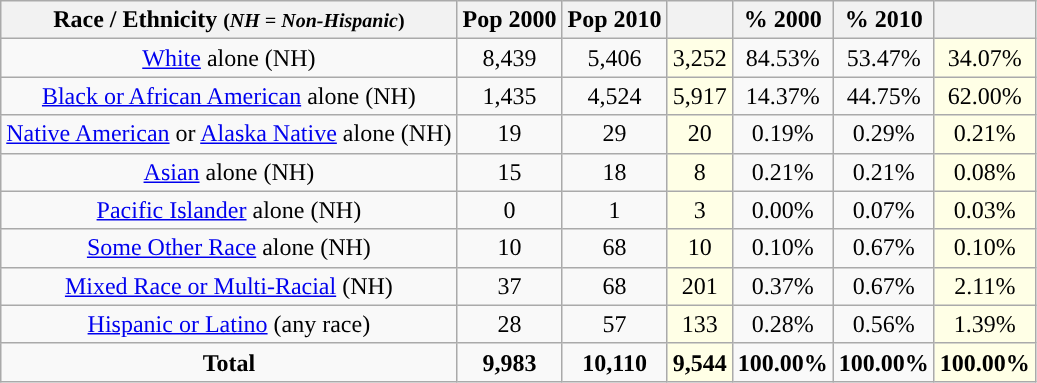<table class="wikitable" style="text-align:center;">
<tr>
<th>Race / Ethnicity <small>(<em>NH = Non-Hispanic</em>)</small></th>
<th>Pop 2000</th>
<th>Pop 2010</th>
<th></th>
<th>% 2000</th>
<th>% 2010</th>
<th></th>
</tr>
<tr>
<td><a href='#'>White</a> alone (NH)</td>
<td>8,439</td>
<td>5,406</td>
<td style='background: #ffffe6;'>3,252</td>
<td>84.53%</td>
<td>53.47%</td>
<td style='background: #ffffe6;'>34.07%</td>
</tr>
<tr>
<td><a href='#'>Black or African American</a> alone (NH)</td>
<td>1,435</td>
<td>4,524</td>
<td style='background: #ffffe6;'>5,917</td>
<td>14.37%</td>
<td>44.75%</td>
<td style='background: #ffffe6;'>62.00%</td>
</tr>
<tr>
<td><a href='#'>Native American</a> or <a href='#'>Alaska Native</a> alone (NH)</td>
<td>19</td>
<td>29</td>
<td style='background: #ffffe6;'>20</td>
<td>0.19%</td>
<td>0.29%</td>
<td style='background: #ffffe6;'>0.21%</td>
</tr>
<tr>
<td><a href='#'>Asian</a> alone (NH)</td>
<td>15</td>
<td>18</td>
<td style='background: #ffffe6;'>8</td>
<td>0.21%</td>
<td>0.21%</td>
<td style='background: #ffffe6;'>0.08%</td>
</tr>
<tr>
<td><a href='#'>Pacific Islander</a> alone (NH)</td>
<td>0</td>
<td>1</td>
<td style='background: #ffffe6;'>3</td>
<td>0.00%</td>
<td>0.07%</td>
<td style='background: #ffffe6;'>0.03%</td>
</tr>
<tr>
<td><a href='#'>Some Other Race</a> alone (NH)</td>
<td>10</td>
<td>68</td>
<td style='background: #ffffe6;'>10</td>
<td>0.10%</td>
<td>0.67%</td>
<td style='background: #ffffe6;'>0.10%</td>
</tr>
<tr>
<td><a href='#'>Mixed Race or Multi-Racial</a> (NH)</td>
<td>37</td>
<td>68</td>
<td style='background: #ffffe6;'>201</td>
<td>0.37%</td>
<td>0.67%</td>
<td style='background: #ffffe6;'>2.11%</td>
</tr>
<tr>
<td><a href='#'>Hispanic or Latino</a> (any race)</td>
<td>28</td>
<td>57</td>
<td style='background: #ffffe6;'>133</td>
<td>0.28%</td>
<td>0.56%</td>
<td style='background: #ffffe6;'>1.39%</td>
</tr>
<tr>
<td><strong>Total</strong></td>
<td><strong>9,983</strong></td>
<td><strong>10,110</strong></td>
<td style='background: #ffffe6;'><strong>9,544</strong></td>
<td><strong>100.00%</strong></td>
<td><strong>100.00%</strong></td>
<td style='background: #ffffe6;'><strong>100.00%</strong></td>
</tr>
</table>
